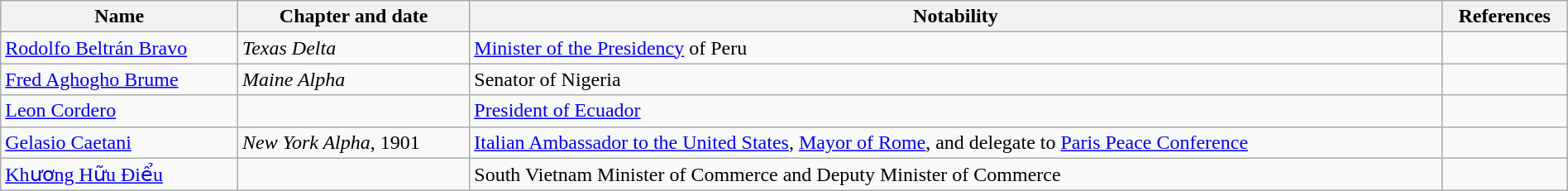<table class="wikitable sortable" " style="width:100%;">
<tr>
<th>Name</th>
<th>Chapter and date</th>
<th>Notability</th>
<th>References</th>
</tr>
<tr>
<td><a href='#'>Rodolfo Beltrán Bravo</a></td>
<td><em>Texas Delta</em></td>
<td><a href='#'>Minister of the Presidency</a> of Peru</td>
<td></td>
</tr>
<tr>
<td><a href='#'>Fred Aghogho Brume</a></td>
<td><em>Maine Alpha</em></td>
<td>Senator of Nigeria</td>
<td></td>
</tr>
<tr>
<td><a href='#'>Leon Cordero</a></td>
<td></td>
<td><a href='#'>President of Ecuador</a></td>
<td></td>
</tr>
<tr>
<td><a href='#'>Gelasio Caetani</a></td>
<td><em>New York Alpha</em>, 1901</td>
<td><a href='#'>Italian Ambassador to the United States</a>, <a href='#'>Mayor of Rome</a>, and delegate to <a href='#'>Paris Peace Conference</a></td>
<td></td>
</tr>
<tr>
<td><a href='#'>Khương Hữu Điểu</a></td>
<td></td>
<td>South Vietnam Minister of Commerce and Deputy Minister of Commerce</td>
<td></td>
</tr>
</table>
